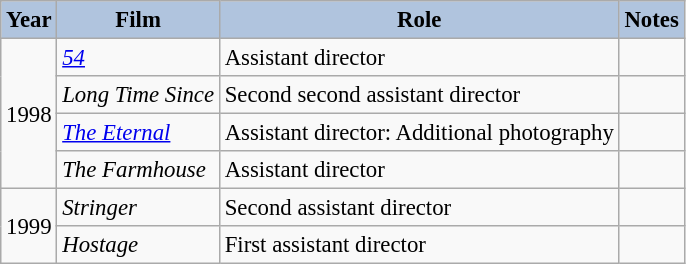<table class="wikitable" style="font-size:95%;">
<tr>
<th style="background:#B0C4DE;">Year</th>
<th style="background:#B0C4DE;">Film</th>
<th style="background:#B0C4DE;">Role</th>
<th style="background:#B0C4DE;">Notes</th>
</tr>
<tr>
<td rowspan=4>1998</td>
<td><em><a href='#'>54</a></em></td>
<td>Assistant director</td>
<td></td>
</tr>
<tr>
<td><em>Long Time Since</em></td>
<td>Second second assistant director</td>
<td></td>
</tr>
<tr>
<td><em><a href='#'>The Eternal</a></em></td>
<td>Assistant director: Additional photography</td>
<td></td>
</tr>
<tr>
<td><em>The Farmhouse</em></td>
<td>Assistant director</td>
<td></td>
</tr>
<tr>
<td rowspan=2>1999</td>
<td><em>Stringer</em></td>
<td>Second assistant director</td>
<td></td>
</tr>
<tr>
<td><em>Hostage</em></td>
<td>First assistant director</td>
<td></td>
</tr>
</table>
